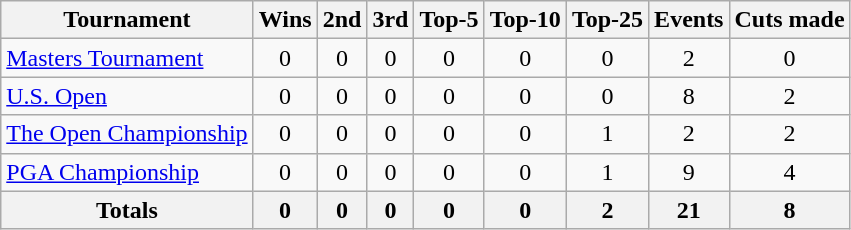<table class=wikitable style=text-align:center>
<tr>
<th>Tournament</th>
<th>Wins</th>
<th>2nd</th>
<th>3rd</th>
<th>Top-5</th>
<th>Top-10</th>
<th>Top-25</th>
<th>Events</th>
<th>Cuts made</th>
</tr>
<tr>
<td align=left><a href='#'>Masters Tournament</a></td>
<td>0</td>
<td>0</td>
<td>0</td>
<td>0</td>
<td>0</td>
<td>0</td>
<td>2</td>
<td>0</td>
</tr>
<tr>
<td align=left><a href='#'>U.S. Open</a></td>
<td>0</td>
<td>0</td>
<td>0</td>
<td>0</td>
<td>0</td>
<td>0</td>
<td>8</td>
<td>2</td>
</tr>
<tr>
<td align=left><a href='#'>The Open Championship</a></td>
<td>0</td>
<td>0</td>
<td>0</td>
<td>0</td>
<td>0</td>
<td>1</td>
<td>2</td>
<td>2</td>
</tr>
<tr>
<td align=left><a href='#'>PGA Championship</a></td>
<td>0</td>
<td>0</td>
<td>0</td>
<td>0</td>
<td>0</td>
<td>1</td>
<td>9</td>
<td>4</td>
</tr>
<tr>
<th>Totals</th>
<th>0</th>
<th>0</th>
<th>0</th>
<th>0</th>
<th>0</th>
<th>2</th>
<th>21</th>
<th>8</th>
</tr>
</table>
